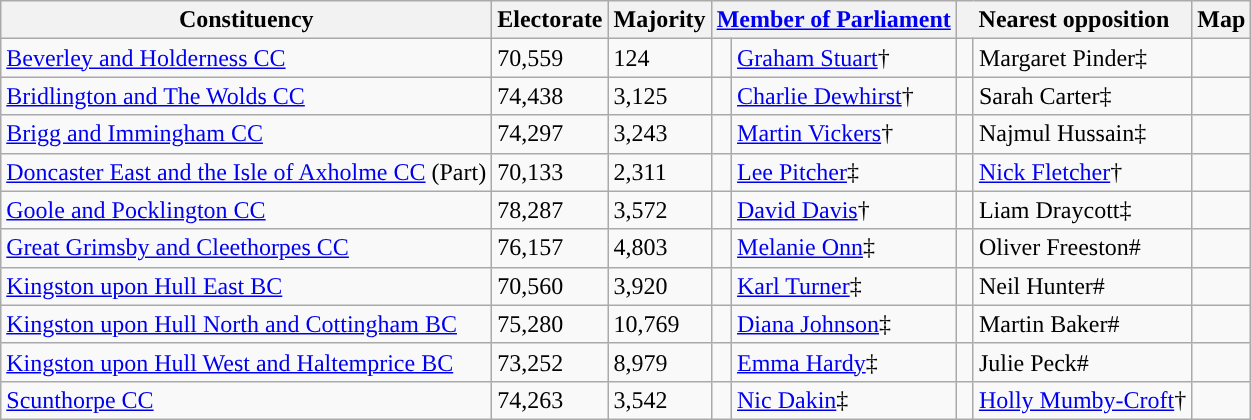<table class="wikitable sortable">
<tr>
<th rowspan=1>Constituency</th>
<th rowspan=1>Electorate</th>
<th rowspan=1>Majority</th>
<th colspan=2 class=unsortable><a href='#'>Member of Parliament</a></th>
<th colspan=2 class=unsortable>Nearest opposition</th>
<th rowspan=1 class=unsortable>Map</th>
</tr>
<tr>
<td><a href='#'>Beverley and Holderness CC</a></td>
<td>70,559</td>
<td>124</td>
<td style="color:inherit;background:"> </td>
<td><a href='#'>Graham Stuart</a>†</td>
<td style="color:inherit;background:"> </td>
<td>Margaret Pinder‡</td>
<td></td>
</tr>
<tr>
<td><a href='#'>Bridlington and The Wolds CC</a></td>
<td>74,438</td>
<td>3,125</td>
<td style="color:inherit;background:"> </td>
<td><a href='#'>Charlie Dewhirst</a>†</td>
<td style="color:inherit;background:"> </td>
<td>Sarah Carter‡</td>
<td></td>
</tr>
<tr>
<td><a href='#'>Brigg and Immingham CC</a></td>
<td>74,297</td>
<td>3,243</td>
<td style="color:inherit;background:"> </td>
<td><a href='#'>Martin Vickers</a>†</td>
<td style="color:inherit;background:"> </td>
<td>Najmul Hussain‡</td>
<td></td>
</tr>
<tr>
<td><a href='#'>Doncaster East and the Isle of Axholme CC</a> (Part)</td>
<td>70,133</td>
<td>2,311</td>
<td style="color:inherit;background:"> </td>
<td><a href='#'>Lee Pitcher</a>‡</td>
<td style="color:inherit;background:"> </td>
<td><a href='#'>Nick Fletcher</a>†</td>
<td></td>
</tr>
<tr>
<td><a href='#'>Goole and Pocklington CC</a></td>
<td>78,287</td>
<td>3,572</td>
<td style="color:inherit;background:"> </td>
<td><a href='#'>David Davis</a>†</td>
<td style="color:inherit;background:"> </td>
<td>Liam Draycott‡</td>
<td></td>
</tr>
<tr>
<td><a href='#'>Great Grimsby and Cleethorpes CC</a></td>
<td>76,157</td>
<td>4,803</td>
<td style="color:inherit;background:"> </td>
<td><a href='#'>Melanie Onn</a>‡</td>
<td style="color:inherit;background:"> </td>
<td>Oliver Freeston#</td>
<td></td>
</tr>
<tr>
<td><a href='#'>Kingston upon Hull East BC</a></td>
<td>70,560</td>
<td>3,920</td>
<td style="color:inherit;background:"> </td>
<td><a href='#'>Karl Turner</a>‡</td>
<td style="color:inherit;background:"> </td>
<td>Neil Hunter#</td>
<td></td>
</tr>
<tr>
<td><a href='#'>Kingston upon Hull North and Cottingham BC</a></td>
<td>75,280</td>
<td>10,769</td>
<td style="color:inherit;background:"> </td>
<td><a href='#'>Diana Johnson</a>‡</td>
<td style="color:inherit;background:"> </td>
<td>Martin Baker#</td>
<td></td>
</tr>
<tr>
<td><a href='#'>Kingston upon Hull West and Haltemprice BC</a></td>
<td>73,252</td>
<td>8,979</td>
<td style="color:inherit;background:"> </td>
<td><a href='#'>Emma Hardy</a>‡</td>
<td style="color:inherit;background:"> </td>
<td>Julie Peck#</td>
<td></td>
</tr>
<tr>
<td><a href='#'>Scunthorpe CC</a></td>
<td>74,263</td>
<td>3,542</td>
<td style="color:inherit;background:"> </td>
<td><a href='#'>Nic Dakin</a>‡</td>
<td style="color:inherit;background:"> </td>
<td><a href='#'>Holly Mumby-Croft</a>†</td>
<td></td>
</tr>
</table>
